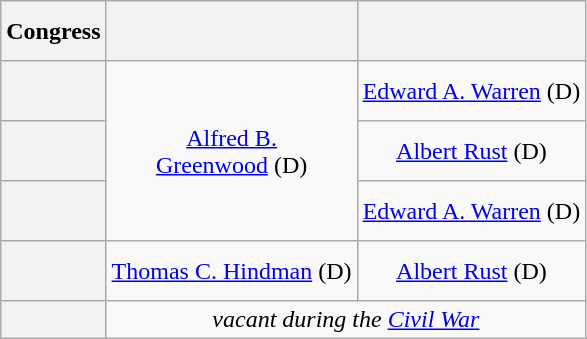<table class=wikitable style="text-align:center">
<tr style="height:2.5em">
<th scope="col">Congress</th>
<th scope="col"></th>
<th scope="col"></th>
</tr>
<tr style="height:2.5em">
<th scope="row"> </th>
<td rowspan=3 ><a href='#'>Alfred B.<br>Greenwood</a> (D)</td>
<td><a href='#'>Edward A. Warren</a> (D)</td>
</tr>
<tr style="height:2.5em">
<th scope="row"> </th>
<td><a href='#'>Albert Rust</a> (D)</td>
</tr>
<tr style="height:2.5em">
<th scope="row"> </th>
<td><a href='#'>Edward A. Warren</a> (D)</td>
</tr>
<tr style="height:2.5em">
<th scope="row"> </th>
<td><a href='#'>Thomas C. Hindman</a> (D)</td>
<td><a href='#'>Albert Rust</a> (D)</td>
</tr>
<tr>
<th scope="row"> </th>
<td colspan=2><em>vacant during the <a href='#'>Civil War</a></em></td>
</tr>
</table>
